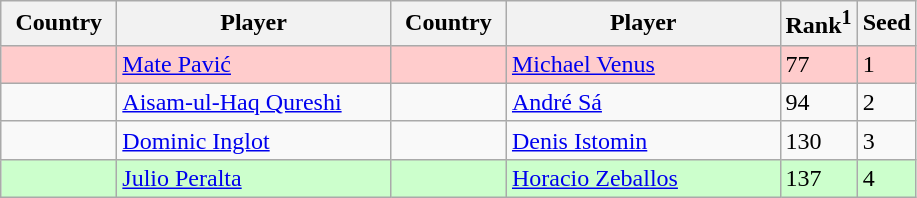<table class="sortable wikitable">
<tr>
<th width="70">Country</th>
<th width="175">Player</th>
<th width="70">Country</th>
<th width="175">Player</th>
<th>Rank<sup>1</sup></th>
<th>Seed</th>
</tr>
<tr style="background:#fcc;">
<td></td>
<td><a href='#'>Mate Pavić</a></td>
<td></td>
<td><a href='#'>Michael Venus</a></td>
<td>77</td>
<td>1</td>
</tr>
<tr>
<td></td>
<td><a href='#'>Aisam-ul-Haq Qureshi</a></td>
<td></td>
<td><a href='#'>André Sá</a></td>
<td>94</td>
<td>2</td>
</tr>
<tr>
<td></td>
<td><a href='#'>Dominic Inglot</a></td>
<td></td>
<td><a href='#'>Denis Istomin</a></td>
<td>130</td>
<td>3</td>
</tr>
<tr style="background:#cfc;">
<td></td>
<td><a href='#'>Julio Peralta</a></td>
<td></td>
<td><a href='#'>Horacio Zeballos</a></td>
<td>137</td>
<td>4</td>
</tr>
</table>
